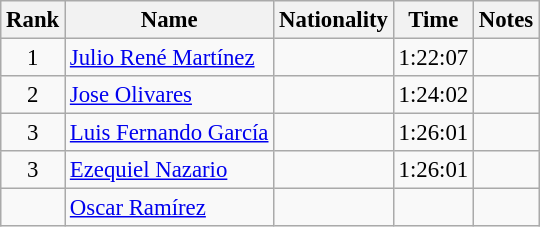<table class="wikitable sortable" style="text-align:center;font-size:95%">
<tr>
<th>Rank</th>
<th>Name</th>
<th>Nationality</th>
<th>Time</th>
<th>Notes</th>
</tr>
<tr>
<td>1</td>
<td align=left><a href='#'>Julio René Martínez</a></td>
<td align=left></td>
<td>1:22:07</td>
<td></td>
</tr>
<tr>
<td>2</td>
<td align=left><a href='#'>Jose Olivares</a></td>
<td align=left></td>
<td>1:24:02</td>
<td></td>
</tr>
<tr>
<td>3</td>
<td align=left><a href='#'>Luis Fernando García</a></td>
<td align=left></td>
<td>1:26:01</td>
<td></td>
</tr>
<tr>
<td>3</td>
<td align=left><a href='#'>Ezequiel Nazario</a></td>
<td align=left></td>
<td>1:26:01</td>
<td></td>
</tr>
<tr>
<td></td>
<td align=left><a href='#'>Oscar Ramírez</a></td>
<td align=left></td>
<td></td>
<td></td>
</tr>
</table>
